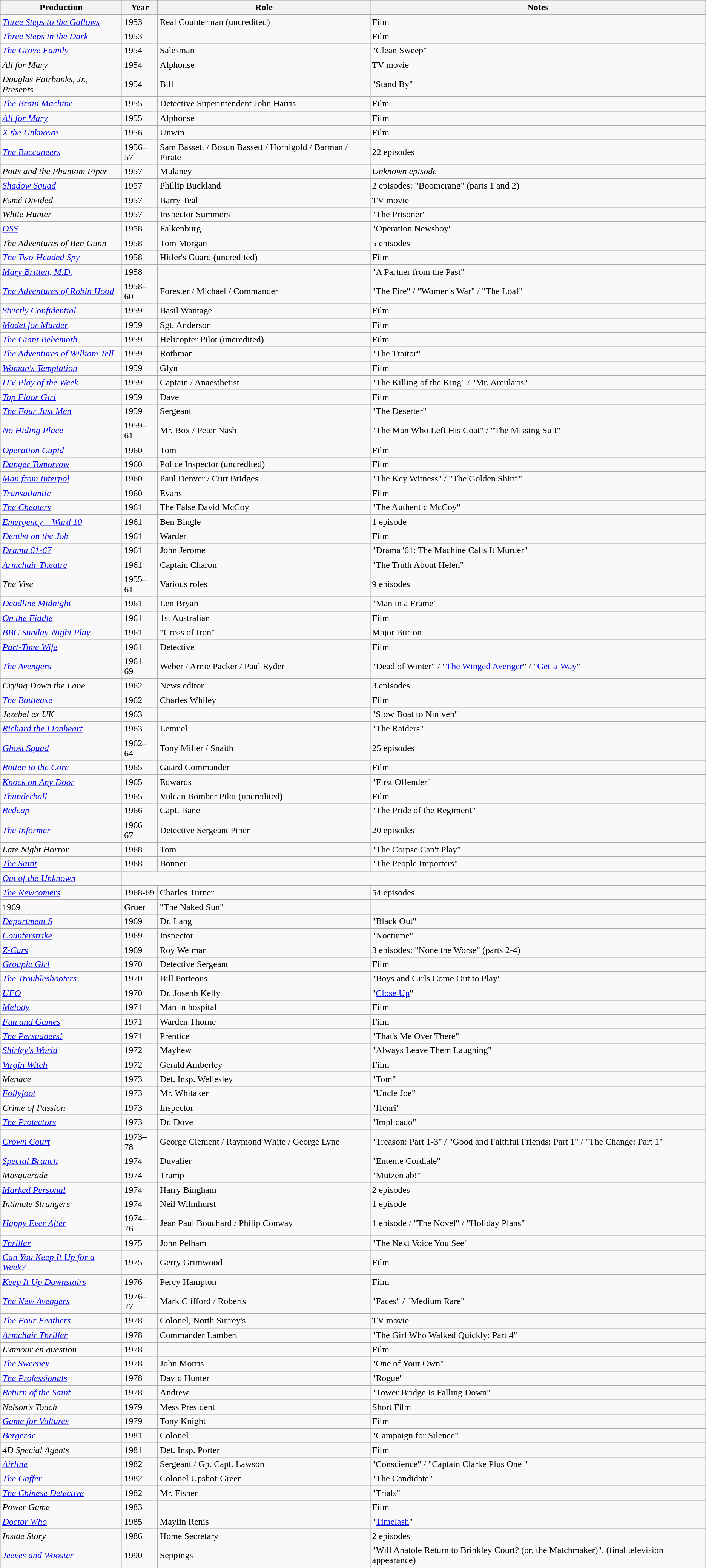<table class="wikitable">
<tr style="background:#ccc; text-align:center;">
<th>Production</th>
<th>Year</th>
<th>Role</th>
<th>Notes</th>
</tr>
<tr>
<td><em><a href='#'>Three Steps to the Gallows</a></em></td>
<td>1953</td>
<td>Real Counterman (uncredited)</td>
<td>Film</td>
</tr>
<tr>
<td><em><a href='#'>Three Steps in the Dark</a></em></td>
<td>1953</td>
<td></td>
<td>Film</td>
</tr>
<tr>
<td><em><a href='#'>The Grove Family</a></em></td>
<td>1954</td>
<td>Salesman</td>
<td>"Clean Sweep"</td>
</tr>
<tr>
<td><em>All for Mary</em></td>
<td>1954</td>
<td>Alphonse</td>
<td>TV movie</td>
</tr>
<tr>
<td><em>Douglas Fairbanks, Jr., Presents</em></td>
<td>1954</td>
<td>Bill</td>
<td>"Stand By"</td>
</tr>
<tr>
<td><em><a href='#'>The Brain Machine</a></em></td>
<td>1955</td>
<td>Detective Superintendent John Harris</td>
<td>Film</td>
</tr>
<tr>
<td><em><a href='#'>All for Mary</a></em></td>
<td>1955</td>
<td>Alphonse</td>
<td>Film</td>
</tr>
<tr>
<td><em><a href='#'>X the Unknown</a></em></td>
<td>1956</td>
<td>Unwin</td>
<td>Film</td>
</tr>
<tr>
<td><em><a href='#'>The Buccaneers</a></em></td>
<td>1956–57</td>
<td>Sam Bassett / Bosun Bassett / Hornigold / Barman / Pirate</td>
<td>22 episodes</td>
</tr>
<tr>
<td><em>Potts and the Phantom Piper</em></td>
<td>1957</td>
<td>Mulaney</td>
<td><em>Unknown episode</em></td>
</tr>
<tr>
<td><em><a href='#'>Shadow Squad</a></em></td>
<td>1957</td>
<td>Phillip Buckland</td>
<td>2 episodes: "Boomerang" (parts 1 and 2)</td>
</tr>
<tr>
<td><em>Esmé Divided</em></td>
<td>1957</td>
<td>Barry Teal</td>
<td>TV movie</td>
</tr>
<tr>
<td><em>White Hunter</em></td>
<td>1957</td>
<td>Inspector Summers</td>
<td>"The Prisoner"</td>
</tr>
<tr>
<td><em><a href='#'>OSS</a></em></td>
<td>1958</td>
<td>Falkenburg</td>
<td>"Operation Newsboy"</td>
</tr>
<tr>
<td><em>The Adventures of Ben Gunn</em></td>
<td>1958</td>
<td>Tom Morgan</td>
<td>5 episodes</td>
</tr>
<tr>
<td><em><a href='#'>The Two-Headed Spy</a></em></td>
<td>1958</td>
<td>Hitler's Guard (uncredited)</td>
<td>Film</td>
</tr>
<tr>
<td><em><a href='#'>Mary Britten, M.D.</a></em></td>
<td>1958</td>
<td></td>
<td>"A Partner from the Past"</td>
</tr>
<tr>
<td><em><a href='#'>The Adventures of Robin Hood</a></em></td>
<td>1958–60</td>
<td>Forester / Michael / Commander</td>
<td>"The Fire" / "Women's War" / "The Loaf"</td>
</tr>
<tr>
<td><em><a href='#'>Strictly Confidential</a></em></td>
<td>1959</td>
<td>Basil Wantage</td>
<td>Film</td>
</tr>
<tr>
<td><em><a href='#'>Model for Murder</a></em></td>
<td>1959</td>
<td>Sgt. Anderson</td>
<td>Film</td>
</tr>
<tr>
<td><em><a href='#'>The Giant Behemoth</a></em></td>
<td>1959</td>
<td>Helicopter Pilot (uncredited)</td>
<td>Film</td>
</tr>
<tr>
<td><em><a href='#'>The Adventures of William Tell</a></em></td>
<td>1959</td>
<td>Rothman</td>
<td>"The Traitor"</td>
</tr>
<tr>
<td><em><a href='#'>Woman's Temptation</a></em></td>
<td>1959</td>
<td>Glyn</td>
<td>Film</td>
</tr>
<tr>
<td><em><a href='#'>ITV Play of the Week</a></em></td>
<td>1959</td>
<td>Captain / Anaesthetist</td>
<td>"The Killing of the King" / "Mr. Arcularis"</td>
</tr>
<tr>
<td><em><a href='#'>Top Floor Girl</a></em></td>
<td>1959</td>
<td>Dave</td>
<td>Film</td>
</tr>
<tr>
<td><em><a href='#'>The Four Just Men</a></em></td>
<td>1959</td>
<td>Sergeant</td>
<td>"The Deserter"</td>
</tr>
<tr>
<td><em><a href='#'>No Hiding Place</a></em></td>
<td>1959–61</td>
<td>Mr. Box / Peter Nash</td>
<td>"The Man Who Left His Coat" / "The Missing Suit"</td>
</tr>
<tr>
<td><em><a href='#'>Operation Cupid</a></em></td>
<td>1960</td>
<td>Tom</td>
<td>Film</td>
</tr>
<tr>
<td><em><a href='#'>Danger Tomorrow</a></em></td>
<td>1960</td>
<td>Police Inspector (uncredited)</td>
<td>Film</td>
</tr>
<tr>
<td><em><a href='#'>Man from Interpol</a></em></td>
<td>1960</td>
<td>Paul Denver / Curt Bridges</td>
<td>"The Key Witness" / "The Golden Shirri"</td>
</tr>
<tr>
<td><em><a href='#'>Transatlantic</a></em></td>
<td>1960</td>
<td>Evans</td>
<td>Film</td>
</tr>
<tr>
<td><em><a href='#'>The Cheaters</a></em></td>
<td>1961</td>
<td>The False David McCoy</td>
<td>"The Authentic McCoy"</td>
</tr>
<tr>
<td><em><a href='#'>Emergency – Ward 10</a></em></td>
<td>1961</td>
<td>Ben Bingle</td>
<td>1 episode</td>
</tr>
<tr>
<td><em><a href='#'>Dentist on the Job</a></em></td>
<td>1961</td>
<td>Warder</td>
<td>Film</td>
</tr>
<tr>
<td><em><a href='#'>Drama 61-67</a></em></td>
<td>1961</td>
<td>John Jerome</td>
<td>"Drama '61: The Machine Calls It Murder"</td>
</tr>
<tr>
<td><em><a href='#'>Armchair Theatre</a></em></td>
<td>1961</td>
<td>Captain Charon</td>
<td>"The Truth About Helen"</td>
</tr>
<tr>
<td><em>The Vise</em></td>
<td>1955–61</td>
<td>Various roles</td>
<td>9 episodes</td>
</tr>
<tr>
<td><em><a href='#'>Deadline Midnight</a></em></td>
<td>1961</td>
<td>Len Bryan</td>
<td>"Man in a Frame"</td>
</tr>
<tr>
<td><em><a href='#'>On the Fiddle</a></em></td>
<td>1961</td>
<td>1st Australian</td>
<td>Film</td>
</tr>
<tr>
<td><em><a href='#'>BBC Sunday-Night Play</a></em></td>
<td>1961</td>
<td>"Cross of Iron"</td>
<td>Major Burton</td>
</tr>
<tr>
<td><em><a href='#'>Part-Time Wife</a></em></td>
<td>1961</td>
<td>Detective</td>
<td>Film</td>
</tr>
<tr>
<td><em><a href='#'>The Avengers</a></em></td>
<td>1961–69</td>
<td>Weber / Arnie Packer / Paul Ryder</td>
<td>"Dead of Winter" / "<a href='#'>The Winged Avenger</a>" / "<a href='#'>Get-a-Way</a>"</td>
</tr>
<tr>
<td><em>Crying Down the Lane</em></td>
<td>1962</td>
<td>News editor</td>
<td>3 episodes</td>
</tr>
<tr>
<td><em><a href='#'>The Battleaxe</a></em></td>
<td>1962</td>
<td>Charles Whiley</td>
<td>Film</td>
</tr>
<tr>
<td><em>Jezebel ex UK</em></td>
<td>1963</td>
<td></td>
<td>"Slow Boat to Niniveh"</td>
</tr>
<tr>
<td><em><a href='#'>Richard the Lionheart</a></em></td>
<td>1963</td>
<td>Lemuel</td>
<td>"The Raiders"</td>
</tr>
<tr>
<td><em><a href='#'>Ghost Squad</a></em></td>
<td>1962–64</td>
<td>Tony Miller / Snaith</td>
<td>25 episodes</td>
</tr>
<tr>
<td><em><a href='#'>Rotten to the Core</a></em></td>
<td>1965</td>
<td>Guard Commander</td>
<td>Film</td>
</tr>
<tr>
<td><em><a href='#'>Knock on Any Door</a></em></td>
<td>1965</td>
<td>Edwards</td>
<td>"First Offender"</td>
</tr>
<tr>
<td><em><a href='#'>Thunderball</a></em></td>
<td>1965</td>
<td>Vulcan Bomber Pilot (uncredited)</td>
<td>Film</td>
</tr>
<tr>
<td><em><a href='#'>Redcap</a></em></td>
<td>1966</td>
<td>Capt. Bane</td>
<td>"The Pride of the Regiment"</td>
</tr>
<tr>
<td><em><a href='#'>The Informer</a></em></td>
<td>1966–67</td>
<td>Detective Sergeant Piper</td>
<td>20 episodes</td>
</tr>
<tr>
<td><em>Late Night Horror</em></td>
<td>1968</td>
<td>Tom</td>
<td>"The Corpse Can't Play"</td>
</tr>
<tr>
<td><em><a href='#'>The Saint</a></em></td>
<td>1968</td>
<td>Bonner</td>
<td>"The People Importers"</td>
</tr>
<tr>
<td><em><a href='#'>Out of the Unknown</a></em></td>
</tr>
<tr>
<td><em><a href='#'>The Newcomers</a></em></td>
<td>1968-69</td>
<td>Charles Turner</td>
<td>54 episodes</td>
</tr>
<tr>
<td>1969</td>
<td>Gruer</td>
<td>"The Naked Sun"</td>
</tr>
<tr>
<td><em><a href='#'>Department S</a></em></td>
<td>1969</td>
<td>Dr. Lang</td>
<td>"Black Out"</td>
</tr>
<tr>
<td><em><a href='#'>Counterstrike</a></em></td>
<td>1969</td>
<td>Inspector</td>
<td>"Nocturne"</td>
</tr>
<tr>
<td><em><a href='#'>Z-Cars</a></em></td>
<td>1969</td>
<td>Roy Welman</td>
<td>3 episodes: "None the Worse" (parts 2-4)</td>
</tr>
<tr>
<td><em><a href='#'>Groupie Girl</a></em></td>
<td>1970</td>
<td>Detective Sergeant</td>
<td>Film</td>
</tr>
<tr>
<td><em><a href='#'>The Troubleshooters</a></em></td>
<td>1970</td>
<td>Bill Porteous</td>
<td>"Boys and Girls Come Out to Play"</td>
</tr>
<tr>
<td><em><a href='#'>UFO</a></em></td>
<td>1970</td>
<td>Dr. Joseph Kelly</td>
<td>"<a href='#'>Close Up</a>"</td>
</tr>
<tr>
<td><em><a href='#'>Melody</a></em></td>
<td>1971</td>
<td>Man in hospital</td>
<td>Film</td>
</tr>
<tr>
<td><em><a href='#'>Fun and Games</a></em></td>
<td>1971</td>
<td>Warden Thorne</td>
<td>Film</td>
</tr>
<tr>
<td><em><a href='#'>The Persuaders!</a></em></td>
<td>1971</td>
<td>Prentice</td>
<td>"That's Me Over There"</td>
</tr>
<tr>
<td><em><a href='#'>Shirley's World</a></em></td>
<td>1972</td>
<td>Mayhew</td>
<td>"Always Leave Them Laughing"</td>
</tr>
<tr>
<td><em><a href='#'>Virgin Witch</a></em></td>
<td>1972</td>
<td>Gerald Amberley</td>
<td>Film</td>
</tr>
<tr>
<td><em>Menace</em></td>
<td>1973</td>
<td>Det. Insp. Wellesley</td>
<td>"Tom"</td>
</tr>
<tr>
<td><em><a href='#'>Follyfoot</a></em></td>
<td>1973</td>
<td>Mr. Whitaker</td>
<td>"Uncle Joe"</td>
</tr>
<tr>
<td><em>Crime of Passion</em></td>
<td>1973</td>
<td>Inspector</td>
<td>"Henri"</td>
</tr>
<tr>
<td><em><a href='#'>The Protectors</a></em></td>
<td>1973</td>
<td>Dr. Dove</td>
<td>"Implicado"</td>
</tr>
<tr>
<td><em><a href='#'>Crown Court</a></em></td>
<td>1973–78</td>
<td>George Clement / Raymond White / George Lyne</td>
<td>"Treason: Part 1-3" / "Good and Faithful Friends: Part 1" / "The Change: Part 1"</td>
</tr>
<tr>
<td><em><a href='#'>Special Branch</a></em></td>
<td>1974</td>
<td>Duvalier</td>
<td>"Entente Cordiale"</td>
</tr>
<tr>
<td><em>Masquerade</em></td>
<td>1974</td>
<td>Trump</td>
<td>"Mützen ab!"</td>
</tr>
<tr>
<td><em><a href='#'>Marked Personal</a></em></td>
<td>1974</td>
<td>Harry Bingham</td>
<td>2 episodes</td>
</tr>
<tr>
<td><em>Intimate Strangers</em></td>
<td>1974</td>
<td>Neil Wilmhurst</td>
<td>1 episode</td>
</tr>
<tr>
<td><em><a href='#'>Happy Ever After</a></em></td>
<td>1974–76</td>
<td>Jean Paul Bouchard / Philip Conway</td>
<td>1 episode / "The Novel" / "Holiday Plans"</td>
</tr>
<tr>
<td><em><a href='#'>Thriller</a></em></td>
<td>1975</td>
<td>John Pelham</td>
<td>"The Next Voice You See"</td>
</tr>
<tr>
<td><em><a href='#'>Can You Keep It Up for a Week?</a></em></td>
<td>1975</td>
<td>Gerry Grimwood</td>
<td>Film</td>
</tr>
<tr>
<td><em><a href='#'>Keep It Up Downstairs</a></em></td>
<td>1976</td>
<td>Percy Hampton</td>
<td>Film</td>
</tr>
<tr>
<td><em><a href='#'>The New Avengers</a></em></td>
<td>1976–77</td>
<td>Mark Clifford / Roberts</td>
<td>"Faces" / "Medium Rare"</td>
</tr>
<tr>
<td><em><a href='#'>The Four Feathers</a></em></td>
<td>1978</td>
<td>Colonel, North Surrey's</td>
<td>TV movie</td>
</tr>
<tr>
<td><em><a href='#'>Armchair Thriller</a></em></td>
<td>1978</td>
<td>Commander Lambert</td>
<td>"The Girl Who Walked Quickly: Part 4"</td>
</tr>
<tr>
<td><em>L'amour en question</em></td>
<td>1978</td>
<td></td>
<td>Film</td>
</tr>
<tr>
<td><em><a href='#'>The Sweeney</a></em></td>
<td>1978</td>
<td>John Morris</td>
<td>"One of Your Own"</td>
</tr>
<tr>
<td><em><a href='#'>The Professionals</a></em></td>
<td>1978</td>
<td>David Hunter</td>
<td>"Rogue"</td>
</tr>
<tr>
<td><em><a href='#'>Return of the Saint</a></em></td>
<td>1978</td>
<td>Andrew</td>
<td>"Tower Bridge Is Falling Down"</td>
</tr>
<tr>
<td><em>Nelson's Touch</em></td>
<td>1979</td>
<td>Mess President</td>
<td>Short Film</td>
</tr>
<tr>
<td><em><a href='#'>Game for Vultures</a></em></td>
<td>1979</td>
<td>Tony Knight</td>
<td>Film</td>
</tr>
<tr>
<td><em><a href='#'>Bergerac</a></em></td>
<td>1981</td>
<td>Colonel</td>
<td>"Campaign for Silence"</td>
</tr>
<tr>
<td><em>4D Special Agents</em></td>
<td>1981</td>
<td>Det. Insp. Porter</td>
<td>Film</td>
</tr>
<tr>
<td><em><a href='#'>Airline</a></em></td>
<td>1982</td>
<td>Sergeant / Gp. Capt. Lawson</td>
<td>"Conscience" / "Captain Clarke Plus One "</td>
</tr>
<tr>
<td><em><a href='#'>The Gaffer</a></em></td>
<td>1982</td>
<td>Colonel Upshot-Green</td>
<td>"The Candidate"</td>
</tr>
<tr>
<td><em><a href='#'>The Chinese Detective</a></em></td>
<td>1982</td>
<td>Mr. Fisher</td>
<td>"Trials"</td>
</tr>
<tr>
<td><em>Power Game</em></td>
<td>1983</td>
<td></td>
<td>Film</td>
</tr>
<tr>
<td><em><a href='#'>Doctor Who</a></em></td>
<td>1985</td>
<td>Maylin Renis</td>
<td>"<a href='#'>Timelash</a>"</td>
</tr>
<tr>
<td><em>Inside Story</em></td>
<td>1986</td>
<td>Home Secretary</td>
<td>2 episodes</td>
</tr>
<tr>
<td><em><a href='#'>Jeeves and Wooster</a></em></td>
<td>1990</td>
<td>Seppings</td>
<td>"Will Anatole Return to Brinkley Court? (or, the Matchmaker)", (final television appearance)</td>
</tr>
</table>
